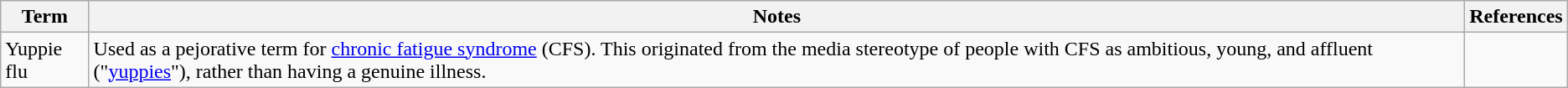<table class="wikitable">
<tr>
<th>Term</th>
<th>Notes</th>
<th>References</th>
</tr>
<tr>
<td>Yuppie flu</td>
<td>Used as a pejorative term for <a href='#'>chronic fatigue syndrome</a> (CFS). This originated from the media stereotype of people with CFS as ambitious, young, and affluent ("<a href='#'>yuppies</a>"), rather than having a genuine illness.</td>
<td></td>
</tr>
</table>
